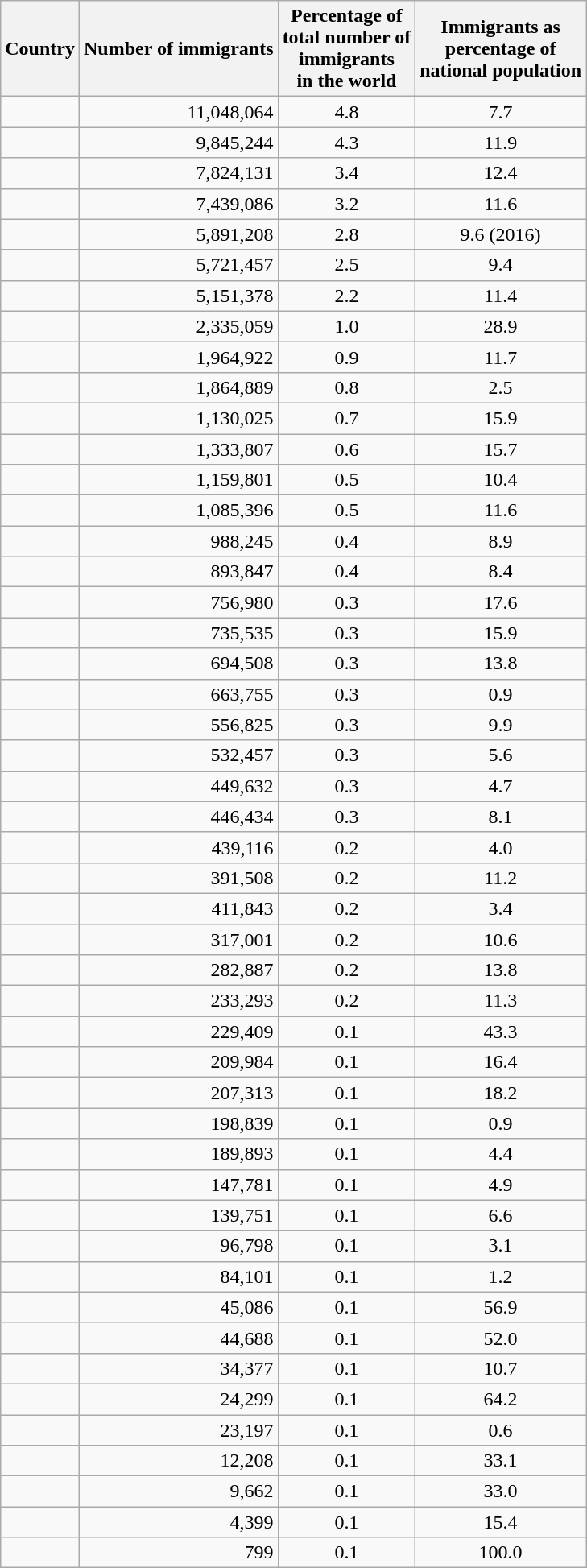<table class="wikitable sortable">
<tr>
<th>Country</th>
<th>Number of immigrants</th>
<th>Percentage of<br>total number of<br>immigrants<br>in the world</th>
<th data-sort-type="number">Immigrants as<br>percentage of<br>national population</th>
</tr>
<tr>
<td></td>
<td style="text-align:right;">11,048,064</td>
<td style="text-align:center;">4.8</td>
<td style="text-align:center;">7.7</td>
</tr>
<tr>
<td></td>
<td style="text-align:right;">9,845,244</td>
<td style="text-align:center;">4.3</td>
<td style="text-align:center;">11.9</td>
</tr>
<tr>
<td></td>
<td style="text-align:right;">7,824,131</td>
<td style="text-align:center;">3.4</td>
<td style="text-align:center;">12.4</td>
</tr>
<tr>
<td></td>
<td style="text-align:right;">7,439,086</td>
<td style="text-align:center;">3.2</td>
<td style="text-align:center;">11.6</td>
</tr>
<tr>
<td></td>
<td style="text-align:right;">5,891,208</td>
<td style="text-align:center;">2.8</td>
<td style="text-align:center;">9.6 (2016)</td>
</tr>
<tr>
<td></td>
<td style="text-align:right;">5,721,457</td>
<td style="text-align:center;">2.5</td>
<td style="text-align:center;">9.4</td>
</tr>
<tr>
<td></td>
<td style="text-align:right;">5,151,378</td>
<td style="text-align:center;">2.2</td>
<td style="text-align:center;">11.4</td>
</tr>
<tr>
<td></td>
<td style="text-align:right;">2,335,059</td>
<td style="text-align:center;">1.0</td>
<td style="text-align:center;">28.9</td>
</tr>
<tr>
<td></td>
<td style="text-align:right;">1,964,922</td>
<td style="text-align:center;">0.9</td>
<td style="text-align:center;">11.7</td>
</tr>
<tr>
<td></td>
<td style="text-align:right;">1,864,889</td>
<td style="text-align:center;">0.8</td>
<td style="text-align:center;">2.5</td>
</tr>
<tr>
<td></td>
<td style="text-align:right;">1,130,025</td>
<td style="text-align:center;">0.7</td>
<td style="text-align:center;">15.9</td>
</tr>
<tr>
<td></td>
<td style="text-align:right;">1,333,807</td>
<td style="text-align:center;">0.6</td>
<td style="text-align:center;">15.7</td>
</tr>
<tr>
<td></td>
<td style="text-align:right;">1,159,801</td>
<td style="text-align:center;">0.5</td>
<td style="text-align:center;">10.4</td>
</tr>
<tr>
<td></td>
<td style="text-align:right;">1,085,396</td>
<td style="text-align:center;">0.5</td>
<td style="text-align:center;">11.6</td>
</tr>
<tr>
<td></td>
<td style="text-align:right;">988,245</td>
<td style="text-align:center;">0.4</td>
<td style="text-align:center;">8.9</td>
</tr>
<tr>
<td></td>
<td style="text-align:right;">893,847</td>
<td style="text-align:center;">0.4</td>
<td style="text-align:center;">8.4</td>
</tr>
<tr>
<td></td>
<td style="text-align:right;">756,980</td>
<td style="text-align:center;">0.3</td>
<td style="text-align:center;">17.6</td>
</tr>
<tr>
<td></td>
<td style="text-align:right;">735,535</td>
<td style="text-align:center;">0.3</td>
<td style="text-align:center;">15.9</td>
</tr>
<tr>
<td></td>
<td style="text-align:right;">694,508</td>
<td style="text-align:center;">0.3</td>
<td style="text-align:center;">13.8</td>
</tr>
<tr>
<td></td>
<td style="text-align:right;">663,755</td>
<td style="text-align:center;">0.3</td>
<td style="text-align:center;">0.9</td>
</tr>
<tr>
<td></td>
<td style="text-align:right;">556,825</td>
<td style="text-align:center;">0.3</td>
<td style="text-align:center;">9.9</td>
</tr>
<tr>
<td></td>
<td style="text-align:right;">532,457</td>
<td style="text-align:center;">0.3</td>
<td style="text-align:center;">5.6</td>
</tr>
<tr>
<td></td>
<td style="text-align:right;">449,632</td>
<td style="text-align:center;">0.3</td>
<td style="text-align:center;">4.7</td>
</tr>
<tr>
<td></td>
<td style="text-align:right;">446,434</td>
<td style="text-align:center;">0.3</td>
<td style="text-align:center;">8.1</td>
</tr>
<tr>
<td></td>
<td style="text-align:right;">439,116</td>
<td style="text-align:center;">0.2</td>
<td style="text-align:center;">4.0</td>
</tr>
<tr>
<td></td>
<td style="text-align:right;">391,508</td>
<td style="text-align:center;">0.2</td>
<td style="text-align:center;">11.2</td>
</tr>
<tr>
<td></td>
<td style="text-align:right;">411,843</td>
<td style="text-align:center;">0.2</td>
<td style="text-align:center;">3.4</td>
</tr>
<tr>
<td></td>
<td style="text-align:right;">317,001</td>
<td style="text-align:center;">0.2</td>
<td style="text-align:center;">10.6</td>
</tr>
<tr>
<td></td>
<td style="text-align:right;">282,887</td>
<td style="text-align:center;">0.2</td>
<td style="text-align:center;">13.8</td>
</tr>
<tr>
<td></td>
<td style="text-align:right;">233,293</td>
<td style="text-align:center;">0.2</td>
<td style="text-align:center;">11.3</td>
</tr>
<tr>
<td></td>
<td style="text-align:right;">229,409</td>
<td style="text-align:center;">0.1</td>
<td style="text-align:center;">43.3</td>
</tr>
<tr>
<td></td>
<td style="text-align:right;">209,984</td>
<td style="text-align:center;">0.1</td>
<td style="text-align:center;">16.4</td>
</tr>
<tr>
<td></td>
<td style="text-align:right;">207,313</td>
<td style="text-align:center;">0.1</td>
<td style="text-align:center;">18.2</td>
</tr>
<tr>
<td></td>
<td style="text-align:right;">198,839</td>
<td style="text-align:center;">0.1</td>
<td style="text-align:center;">0.9</td>
</tr>
<tr>
<td></td>
<td style="text-align:right;">189,893</td>
<td style="text-align:center;">0.1</td>
<td style="text-align:center;">4.4</td>
</tr>
<tr>
<td></td>
<td style="text-align:right;">147,781</td>
<td style="text-align:center;">0.1</td>
<td style="text-align:center;">4.9</td>
</tr>
<tr>
<td></td>
<td style="text-align:right;">139,751</td>
<td style="text-align:center;">0.1</td>
<td style="text-align:center;">6.6</td>
</tr>
<tr>
<td></td>
<td style="text-align:right;">96,798</td>
<td style="text-align:center;">0.1</td>
<td style="text-align:center;">3.1</td>
</tr>
<tr>
<td></td>
<td style="text-align:right;">84,101</td>
<td style="text-align:center;">0.1</td>
<td style="text-align:center;">1.2</td>
</tr>
<tr>
<td></td>
<td style="text-align:right;">45,086</td>
<td style="text-align:center;">0.1</td>
<td style="text-align:center;">56.9</td>
</tr>
<tr>
<td><em></em></td>
<td style="text-align:right;">44,688</td>
<td style="text-align:center;">0.1</td>
<td style="text-align:center;">52.0</td>
</tr>
<tr>
<td></td>
<td style="text-align:right;">34,377</td>
<td style="text-align:center;">0.1</td>
<td style="text-align:center;">10.7</td>
</tr>
<tr>
<td></td>
<td style="text-align:right;">24,299</td>
<td style="text-align:center;">0.1</td>
<td style="text-align:center;">64.2</td>
</tr>
<tr>
<td></td>
<td style="text-align:right;">23,197</td>
<td style="text-align:center;">0.1</td>
<td style="text-align:center;">0.6</td>
</tr>
<tr>
<td></td>
<td style="text-align:right;">12,208</td>
<td style="text-align:center;">0.1</td>
<td style="text-align:center;">33.1</td>
</tr>
<tr>
<td><em></em></td>
<td style="text-align:right;">9,662</td>
<td style="text-align:center;">0.1</td>
<td style="text-align:center;">33.0</td>
</tr>
<tr>
<td></td>
<td style="text-align:right;">4,399</td>
<td style="text-align:center;">0.1</td>
<td style="text-align:center;">15.4</td>
</tr>
<tr>
<td></td>
<td style="text-align:right;">799</td>
<td style="text-align:center;">0.1</td>
<td style="text-align:center;">100.0</td>
</tr>
</table>
